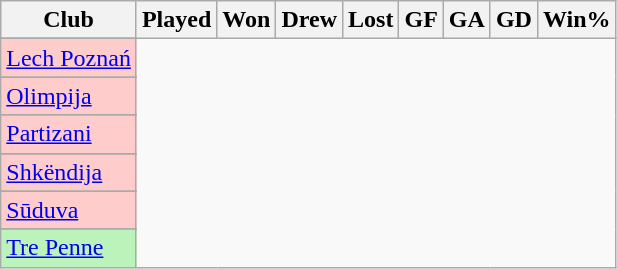<table class="wikitable sortable" style="text-align: left;">
<tr>
<th>Club</th>
<th>Played</th>
<th>Won</th>
<th>Drew</th>
<th>Lost</th>
<th>GF</th>
<th>GA</th>
<th>GD</th>
<th>Win%</th>
</tr>
<tr>
</tr>
<tr bgcolor= "#ffcccc">
<td style=align=left> <a href='#'>Lech Poznań</a><br></td>
</tr>
<tr>
</tr>
<tr bgcolor= "#ffcccc">
<td style=align=left> <a href='#'>Olimpija</a><br></td>
</tr>
<tr>
</tr>
<tr bgcolor= "#ffcccc">
<td style=align=left> <a href='#'>Partizani</a><br></td>
</tr>
<tr>
</tr>
<tr bgcolor= "#ffcccc">
<td style=align=left> <a href='#'>Shkëndija</a><br></td>
</tr>
<tr>
</tr>
<tr bgcolor= "#ffcccc">
<td style=align=left> <a href='#'>Sūduva</a><br></td>
</tr>
<tr>
</tr>
<tr bgcolor= "#bbf3bb">
<td style=align=left> <a href='#'>Tre Penne</a><br></td>
</tr>
</table>
